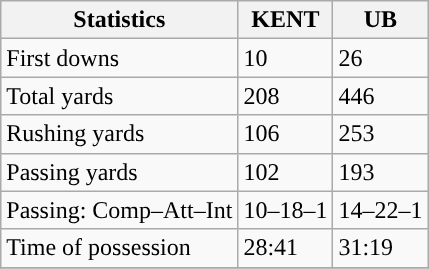<table class="wikitable" style="float:left">
<tr>
<th>Statistics</th>
<th>KENT</th>
<th>UB</th>
</tr>
<tr>
<td>First downs</td>
<td>10</td>
<td>26</td>
</tr>
<tr>
<td>Total yards</td>
<td>208</td>
<td>446</td>
</tr>
<tr>
<td>Rushing yards</td>
<td>106</td>
<td>253</td>
</tr>
<tr>
<td>Passing yards</td>
<td>102</td>
<td>193</td>
</tr>
<tr>
<td>Passing: Comp–Att–Int</td>
<td>10–18–1</td>
<td>14–22–1</td>
</tr>
<tr>
<td>Time of possession</td>
<td>28:41</td>
<td>31:19</td>
</tr>
<tr>
</tr>
</table>
